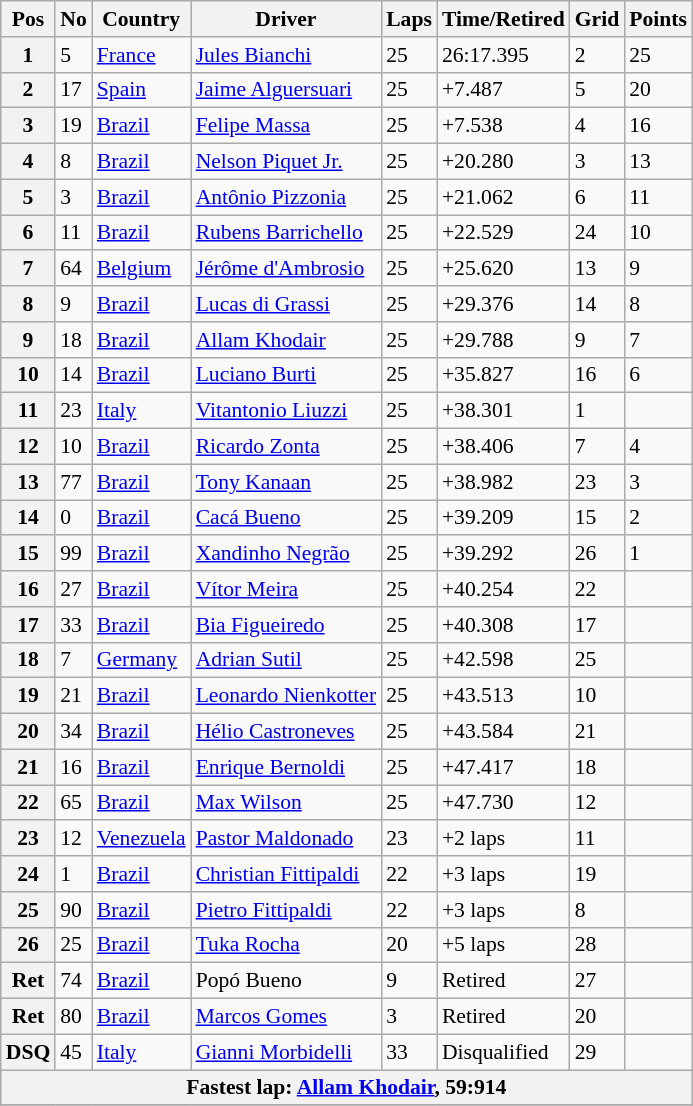<table class="wikitable" style="font-size: 90%">
<tr>
<th>Pos</th>
<th>No</th>
<th>Country</th>
<th>Driver</th>
<th>Laps</th>
<th>Time/Retired</th>
<th>Grid</th>
<th>Points</th>
</tr>
<tr>
<th>1</th>
<td>5</td>
<td> <a href='#'>France</a></td>
<td><a href='#'>Jules Bianchi</a></td>
<td>25</td>
<td>26:17.395</td>
<td>2</td>
<td>25</td>
</tr>
<tr>
<th>2</th>
<td>17</td>
<td> <a href='#'>Spain</a></td>
<td><a href='#'>Jaime Alguersuari</a></td>
<td>25</td>
<td>+7.487</td>
<td>5</td>
<td>20</td>
</tr>
<tr>
<th>3</th>
<td>19</td>
<td> <a href='#'>Brazil</a></td>
<td><a href='#'>Felipe Massa</a></td>
<td>25</td>
<td>+7.538</td>
<td>4</td>
<td>16</td>
</tr>
<tr>
<th>4</th>
<td>8</td>
<td> <a href='#'>Brazil</a></td>
<td><a href='#'>Nelson Piquet Jr.</a></td>
<td>25</td>
<td>+20.280</td>
<td>3</td>
<td>13</td>
</tr>
<tr>
<th>5</th>
<td>3</td>
<td> <a href='#'>Brazil</a></td>
<td><a href='#'>Antônio Pizzonia</a></td>
<td>25</td>
<td>+21.062</td>
<td>6</td>
<td>11</td>
</tr>
<tr>
<th>6</th>
<td>11</td>
<td> <a href='#'>Brazil</a></td>
<td><a href='#'>Rubens Barrichello</a></td>
<td>25</td>
<td>+22.529</td>
<td>24</td>
<td>10</td>
</tr>
<tr>
<th>7</th>
<td>64</td>
<td> <a href='#'>Belgium</a></td>
<td><a href='#'>Jérôme d'Ambrosio</a></td>
<td>25</td>
<td>+25.620</td>
<td>13</td>
<td>9</td>
</tr>
<tr>
<th>8</th>
<td>9</td>
<td> <a href='#'>Brazil</a></td>
<td><a href='#'>Lucas di Grassi</a></td>
<td>25</td>
<td>+29.376</td>
<td>14</td>
<td>8</td>
</tr>
<tr>
<th>9</th>
<td>18</td>
<td> <a href='#'>Brazil</a></td>
<td><a href='#'>Allam Khodair</a></td>
<td>25</td>
<td>+29.788</td>
<td>9</td>
<td>7</td>
</tr>
<tr>
<th>10</th>
<td>14</td>
<td> <a href='#'>Brazil</a></td>
<td><a href='#'>Luciano Burti</a></td>
<td>25</td>
<td>+35.827</td>
<td>16</td>
<td>6</td>
</tr>
<tr>
<th>11</th>
<td>23</td>
<td> <a href='#'>Italy</a></td>
<td><a href='#'>Vitantonio Liuzzi</a></td>
<td>25</td>
<td>+38.301</td>
<td>1</td>
<td></td>
</tr>
<tr>
<th>12</th>
<td>10</td>
<td> <a href='#'>Brazil</a></td>
<td><a href='#'>Ricardo Zonta</a></td>
<td>25</td>
<td>+38.406</td>
<td>7</td>
<td>4</td>
</tr>
<tr>
<th>13</th>
<td>77</td>
<td> <a href='#'>Brazil</a></td>
<td><a href='#'>Tony Kanaan</a></td>
<td>25</td>
<td>+38.982</td>
<td>23</td>
<td>3</td>
</tr>
<tr>
<th>14</th>
<td>0</td>
<td> <a href='#'>Brazil</a></td>
<td><a href='#'>Cacá Bueno</a></td>
<td>25</td>
<td>+39.209</td>
<td>15</td>
<td>2</td>
</tr>
<tr>
<th>15</th>
<td>99</td>
<td> <a href='#'>Brazil</a></td>
<td><a href='#'>Xandinho Negrão</a></td>
<td>25</td>
<td>+39.292</td>
<td>26</td>
<td>1</td>
</tr>
<tr>
<th>16</th>
<td>27</td>
<td> <a href='#'>Brazil</a></td>
<td><a href='#'>Vítor Meira</a></td>
<td>25</td>
<td>+40.254</td>
<td>22</td>
<td></td>
</tr>
<tr>
<th>17</th>
<td>33</td>
<td> <a href='#'>Brazil</a></td>
<td><a href='#'>Bia Figueiredo</a></td>
<td>25</td>
<td>+40.308</td>
<td>17</td>
<td></td>
</tr>
<tr>
<th>18</th>
<td>7</td>
<td> <a href='#'>Germany</a></td>
<td><a href='#'>Adrian Sutil</a></td>
<td>25</td>
<td>+42.598</td>
<td>25</td>
<td></td>
</tr>
<tr>
<th>19</th>
<td>21</td>
<td> <a href='#'>Brazil</a></td>
<td><a href='#'>Leonardo Nienkotter</a></td>
<td>25</td>
<td>+43.513</td>
<td>10</td>
<td></td>
</tr>
<tr>
<th>20</th>
<td>34</td>
<td> <a href='#'>Brazil</a></td>
<td><a href='#'>Hélio Castroneves</a></td>
<td>25</td>
<td>+43.584</td>
<td>21</td>
<td></td>
</tr>
<tr>
<th>21</th>
<td>16</td>
<td> <a href='#'>Brazil</a></td>
<td><a href='#'>Enrique Bernoldi</a></td>
<td>25</td>
<td>+47.417</td>
<td>18</td>
<td></td>
</tr>
<tr>
<th>22</th>
<td>65</td>
<td> <a href='#'>Brazil</a></td>
<td><a href='#'>Max Wilson</a></td>
<td>25</td>
<td>+47.730</td>
<td>12</td>
<td></td>
</tr>
<tr>
<th>23</th>
<td>12</td>
<td> <a href='#'>Venezuela</a></td>
<td><a href='#'>Pastor Maldonado</a></td>
<td>23</td>
<td>+2 laps</td>
<td>11</td>
<td></td>
</tr>
<tr>
<th>24</th>
<td>1</td>
<td> <a href='#'>Brazil</a></td>
<td><a href='#'>Christian Fittipaldi</a></td>
<td>22</td>
<td>+3 laps</td>
<td>19</td>
<td></td>
</tr>
<tr>
<th>25</th>
<td>90</td>
<td> <a href='#'>Brazil</a></td>
<td><a href='#'>Pietro Fittipaldi</a></td>
<td>22</td>
<td>+3 laps</td>
<td>8</td>
<td></td>
</tr>
<tr>
<th>26</th>
<td>25</td>
<td> <a href='#'>Brazil</a></td>
<td><a href='#'>Tuka Rocha</a></td>
<td>20</td>
<td>+5 laps</td>
<td>28</td>
<td></td>
</tr>
<tr>
<th>Ret</th>
<td>74</td>
<td> <a href='#'>Brazil</a></td>
<td>Popó Bueno</td>
<td>9</td>
<td>Retired</td>
<td>27</td>
<td></td>
</tr>
<tr>
<th>Ret</th>
<td>80</td>
<td> <a href='#'>Brazil</a></td>
<td><a href='#'>Marcos Gomes</a></td>
<td>3</td>
<td>Retired</td>
<td>20</td>
<td></td>
</tr>
<tr>
<th>DSQ</th>
<td>45</td>
<td> <a href='#'>Italy</a></td>
<td><a href='#'>Gianni Morbidelli</a></td>
<td>33</td>
<td>Disqualified</td>
<td>29</td>
<td></td>
</tr>
<tr>
<th colspan=8 align=center>Fastest lap: <a href='#'>Allam Khodair</a>, 59:914</th>
</tr>
<tr>
</tr>
</table>
